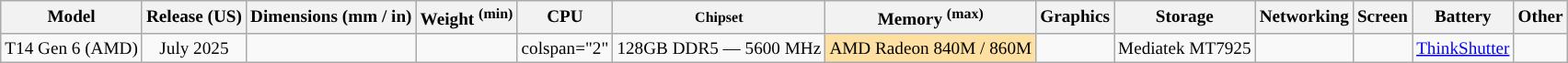<table class="wikitable" style="font-size: 80%; text-align: center; min-width: 80%;">
<tr>
<th>Model</th>
<th>Release (US)</th>
<th>Dimensions (mm / in)</th>
<th>Weight <sup>(min)</sup></th>
<th>CPU</th>
<th><small>Chipset</small></th>
<th>Memory <sup>(max)</sup></th>
<th>Graphics</th>
<th>Storage</th>
<th>Networking</th>
<th>Screen</th>
<th>Battery</th>
<th>Other</th>
</tr>
<tr>
<td>T14 Gen 6 (AMD)</td>
<td>July 2025</td>
<td></td>
<td></td>
<td>colspan="2" </td>
<td style="background:">128GB DDR5 — 5600 MHz </td>
<td style="background:#fee0a3;">AMD Radeon 840M / 860M</td>
<td></td>
<td Gigabit Ethernet>Mediatek  MT7925<br><small></small></td>
<td></td>
<td></td>
<td><a href='#'>ThinkShutter</a><br></td>
</tr>
</table>
